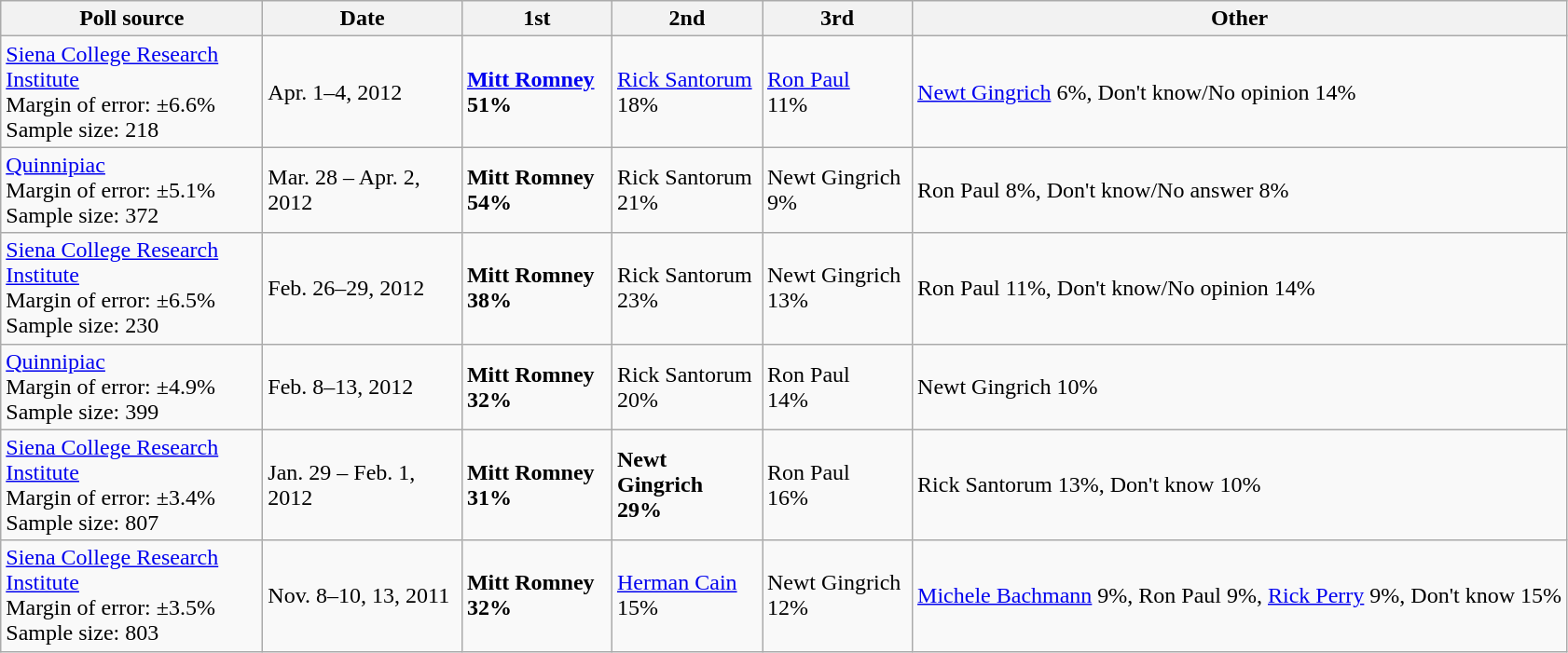<table class="wikitable">
<tr>
<th style="width:180px;">Poll source</th>
<th style="width:135px;">Date</th>
<th style="width:100px;">1st</th>
<th style="width:100px;">2nd</th>
<th style="width:100px;">3rd</th>
<th>Other</th>
</tr>
<tr>
<td><a href='#'>Siena College Research Institute</a><br>Margin of error: ±6.6%
<br>Sample size: 218</td>
<td>Apr. 1–4, 2012</td>
<td><strong><a href='#'>Mitt Romney</a><br>51%</strong></td>
<td><a href='#'>Rick Santorum</a><br>18%</td>
<td><a href='#'>Ron Paul</a><br>11%</td>
<td><a href='#'>Newt Gingrich</a> 6%, Don't know/No opinion 14%</td>
</tr>
<tr>
<td><a href='#'>Quinnipiac</a><br>Margin of error: ±5.1%
<br>Sample size: 372</td>
<td>Mar. 28 – Apr. 2, 2012</td>
<td><strong>Mitt Romney<br>54%</strong></td>
<td>Rick Santorum<br>21%</td>
<td>Newt Gingrich<br>9%</td>
<td>Ron Paul 8%, Don't know/No answer 8%</td>
</tr>
<tr>
<td><a href='#'>Siena College Research Institute</a><br>Margin of error: ±6.5%
<br>Sample size: 230</td>
<td>Feb. 26–29, 2012</td>
<td><strong>Mitt Romney<br>38%</strong></td>
<td>Rick Santorum<br>23%</td>
<td>Newt Gingrich<br>13%</td>
<td>Ron Paul 11%, Don't know/No opinion 14%</td>
</tr>
<tr>
<td><a href='#'>Quinnipiac</a><br>Margin of error: ±4.9%
<br>Sample size: 399</td>
<td>Feb. 8–13, 2012</td>
<td><strong>Mitt Romney<br>32%</strong></td>
<td>Rick Santorum<br>20%</td>
<td>Ron Paul<br>14%</td>
<td>Newt Gingrich 10%</td>
</tr>
<tr>
<td><a href='#'>Siena College Research Institute</a><br>Margin of error: ±3.4%
<br>Sample size: 807</td>
<td>Jan. 29 – Feb. 1, 2012</td>
<td><strong>Mitt Romney<br>31%</strong></td>
<td><strong>Newt Gingrich<br>29%</strong></td>
<td>Ron Paul<br>16%</td>
<td>Rick Santorum 13%, Don't know 10%</td>
</tr>
<tr>
<td><a href='#'>Siena College Research Institute</a><br>Margin of error: ±3.5%
<br>Sample size: 803</td>
<td>Nov. 8–10, 13, 2011</td>
<td><strong>Mitt Romney<br>32%</strong></td>
<td><a href='#'>Herman Cain</a><br>15%</td>
<td>Newt Gingrich<br>12%</td>
<td><a href='#'>Michele Bachmann</a> 9%, Ron Paul 9%, <a href='#'>Rick Perry</a> 9%, Don't know 15%</td>
</tr>
</table>
